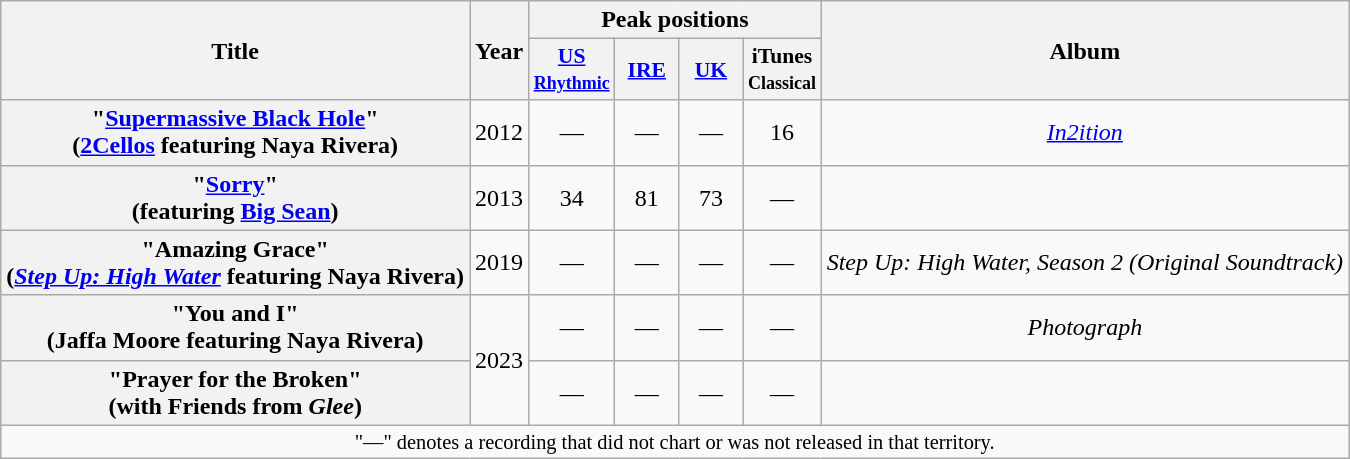<table class="wikitable plainrowheaders" style="text-align:center;">
<tr>
<th scope="col" rowspan="2">Title</th>
<th scope="col" rowspan="2">Year</th>
<th scope="col" colspan="4">Peak positions</th>
<th scope="col" rowspan="2">Album</th>
</tr>
<tr>
<th scope="col" style="width:2.5em;font-size:90%;"><a href='#'>US<br><small>Rhythmic</small></a><br></th>
<th scope="col" style="width:2.5em;font-size:90%;"><a href='#'>IRE</a><br></th>
<th scope="col" style="width:2.5em;font-size:90%;"><a href='#'>UK</a><br></th>
<th scope="col" style="width:2.5em;font-size:90%;">iTunes<br><small>Classical</small><br></th>
</tr>
<tr>
<th scope="row">"<a href='#'>Supermassive Black Hole</a>"<br><span>(<a href='#'>2Cellos</a> featuring Naya Rivera)</span></th>
<td>2012</td>
<td>—</td>
<td>—</td>
<td>—</td>
<td>16</td>
<td><em><a href='#'>In2ition</a></em></td>
</tr>
<tr>
<th scope="row">"<a href='#'>Sorry</a>"<br><span>(featuring <a href='#'>Big Sean</a>)</span></th>
<td>2013</td>
<td>34</td>
<td>81</td>
<td>73</td>
<td>—</td>
<td></td>
</tr>
<tr>
<th scope="row">"Amazing Grace"<br><span>(<em><a href='#'>Step Up: High Water</a></em> featuring Naya Rivera)</span></th>
<td>2019</td>
<td>—</td>
<td>—</td>
<td>—</td>
<td>—</td>
<td><em>Step Up: High Water, Season 2 (Original Soundtrack)</em></td>
</tr>
<tr>
<th scope="row">"You and I"<br><span>(Jaffa Moore featuring Naya Rivera)</span></th>
<td rowspan="2">2023</td>
<td>—</td>
<td>—</td>
<td>—</td>
<td>—</td>
<td><em>Photograph</em></td>
</tr>
<tr>
<th scope="row">"Prayer for the Broken"<br><span>(with Friends from <em>Glee</em>)</span></th>
<td>—</td>
<td>—</td>
<td>—</td>
<td>—</td>
<td></td>
</tr>
<tr>
<td colspan="10" style="font-size:85%">"—" denotes a recording that did not chart or was not released in that territory.</td>
</tr>
</table>
